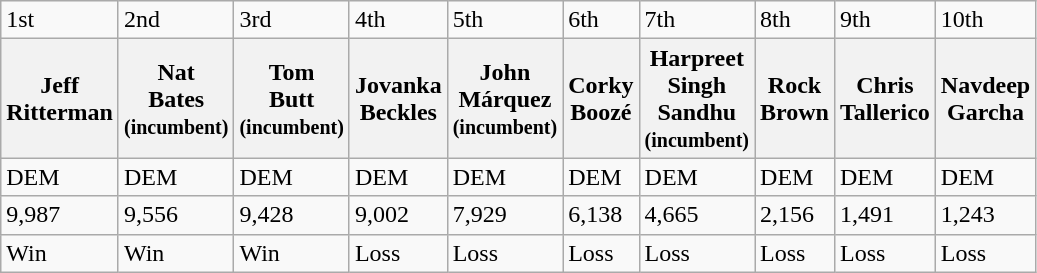<table class="wikitable">
<tr>
<td>1st</td>
<td>2nd</td>
<td>3rd</td>
<td>4th</td>
<td>5th</td>
<td>6th</td>
<td>7th</td>
<td>8th</td>
<td>9th</td>
<td>10th</td>
</tr>
<tr>
<th>Jeff<br> Ritterman</th>
<th>Nat<br> Bates<br><small>(incumbent)</small></th>
<th>Tom<br> Butt<br><small>(incumbent)</small></th>
<th>Jovanka<br> Beckles</th>
<th>John<br> Márquez<br><small>(incumbent)</small></th>
<th>Corky<br> Boozé</th>
<th>Harpreet<br> Singh<br> Sandhu<br><small>(incumbent)</small></th>
<th>Rock<br> Brown</th>
<th>Chris<br> Tallerico</th>
<th>Navdeep<br> Garcha</th>
</tr>
<tr>
<td>DEM</td>
<td>DEM</td>
<td>DEM</td>
<td>DEM</td>
<td>DEM</td>
<td>DEM</td>
<td>DEM</td>
<td>DEM</td>
<td>DEM</td>
<td>DEM</td>
</tr>
<tr>
<td>9,987</td>
<td>9,556</td>
<td>9,428</td>
<td>9,002</td>
<td>7,929</td>
<td>6,138</td>
<td>4,665</td>
<td>2,156</td>
<td>1,491</td>
<td>1,243</td>
</tr>
<tr>
<td>Win</td>
<td>Win</td>
<td>Win</td>
<td>Loss</td>
<td>Loss</td>
<td>Loss</td>
<td>Loss</td>
<td>Loss</td>
<td>Loss</td>
<td>Loss</td>
</tr>
</table>
